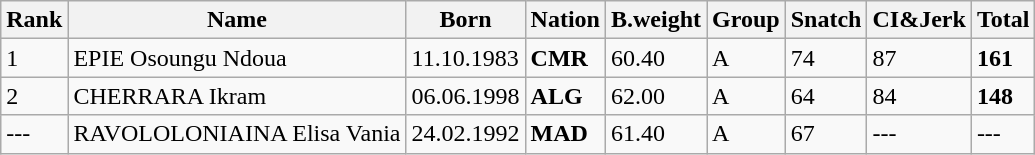<table class="wikitable">
<tr>
<th>Rank</th>
<th>Name</th>
<th>Born</th>
<th>Nation</th>
<th>B.weight</th>
<th>Group</th>
<th>Snatch</th>
<th>CI&Jerk</th>
<th>Total</th>
</tr>
<tr>
<td>1</td>
<td>EPIE Osoungu Ndoua</td>
<td>11.10.1983</td>
<td><strong>CMR</strong></td>
<td>60.40</td>
<td>A</td>
<td>74</td>
<td>87</td>
<td><strong>161</strong></td>
</tr>
<tr>
<td>2</td>
<td>CHERRARA Ikram</td>
<td>06.06.1998</td>
<td><strong>ALG</strong></td>
<td>62.00</td>
<td>A</td>
<td>64</td>
<td>84</td>
<td><strong>148</strong></td>
</tr>
<tr>
<td>---</td>
<td>RAVOLOLONIAINA Elisa Vania</td>
<td>24.02.1992</td>
<td><strong>MAD</strong></td>
<td>61.40</td>
<td>A</td>
<td>67</td>
<td>---</td>
<td>---</td>
</tr>
</table>
